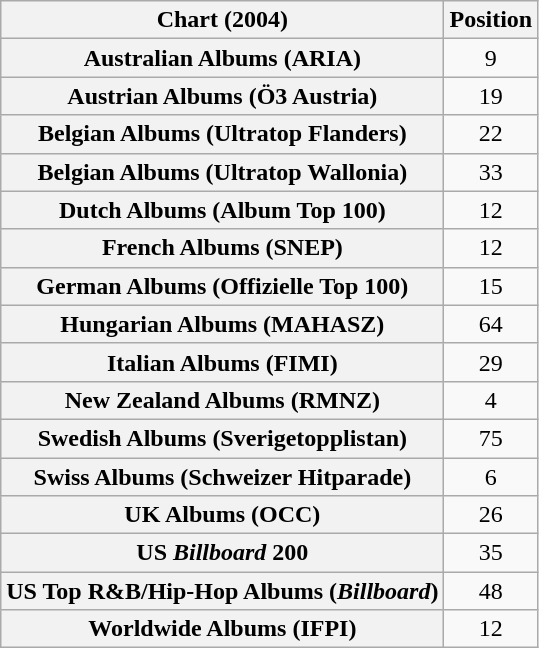<table class="wikitable sortable plainrowheaders" style="text-align:center">
<tr>
<th scope="col">Chart (2004)</th>
<th scope="col">Position</th>
</tr>
<tr>
<th scope="row">Australian Albums (ARIA)</th>
<td>9</td>
</tr>
<tr>
<th scope="row">Austrian Albums (Ö3 Austria)</th>
<td>19</td>
</tr>
<tr>
<th scope="row">Belgian Albums (Ultratop Flanders)</th>
<td>22</td>
</tr>
<tr>
<th scope="row">Belgian Albums (Ultratop Wallonia)</th>
<td>33</td>
</tr>
<tr>
<th scope="row">Dutch Albums (Album Top 100)</th>
<td>12</td>
</tr>
<tr>
<th scope="row">French Albums (SNEP)</th>
<td>12</td>
</tr>
<tr>
<th scope="row">German Albums (Offizielle Top 100)</th>
<td>15</td>
</tr>
<tr>
<th scope="row">Hungarian Albums (MAHASZ)</th>
<td>64</td>
</tr>
<tr>
<th scope="row">Italian Albums (FIMI)</th>
<td>29</td>
</tr>
<tr>
<th scope="row">New Zealand Albums (RMNZ)</th>
<td>4</td>
</tr>
<tr>
<th scope="row">Swedish Albums (Sverigetopplistan)</th>
<td>75</td>
</tr>
<tr>
<th scope="row">Swiss Albums (Schweizer Hitparade)</th>
<td>6</td>
</tr>
<tr>
<th scope="row">UK Albums (OCC)</th>
<td>26</td>
</tr>
<tr>
<th scope="row">US <em>Billboard</em> 200</th>
<td>35</td>
</tr>
<tr>
<th scope="row">US Top R&B/Hip-Hop Albums (<em>Billboard</em>)</th>
<td>48</td>
</tr>
<tr>
<th scope="row">Worldwide Albums (IFPI)</th>
<td>12</td>
</tr>
</table>
